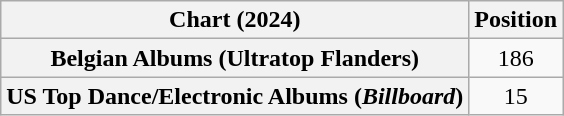<table class="wikitable sortable plainrowheaders" style="text-align:center">
<tr>
<th scope="col">Chart (2024)</th>
<th scope="col">Position</th>
</tr>
<tr>
<th scope="row">Belgian Albums (Ultratop Flanders)</th>
<td>186</td>
</tr>
<tr>
<th scope="row">US Top Dance/Electronic Albums (<em>Billboard</em>)</th>
<td>15</td>
</tr>
</table>
